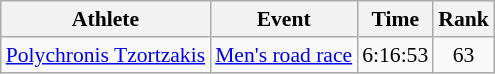<table class=wikitable style=font-size:90%;text-align:center>
<tr>
<th>Athlete</th>
<th>Event</th>
<th>Time</th>
<th>Rank</th>
</tr>
<tr>
<td align=left><a href='#'>Polychronis Tzortzakis</a></td>
<td align=left><a href='#'>Men's road race</a></td>
<td>6:16:53</td>
<td>63</td>
</tr>
</table>
